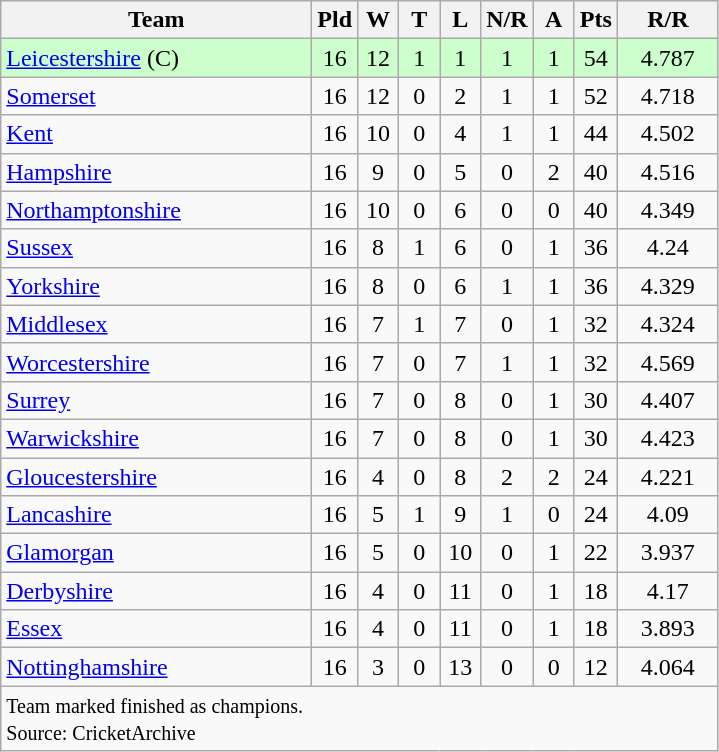<table class="wikitable" style="text-align: center;">
<tr>
<th width=200>Team</th>
<th width=20>Pld</th>
<th width=20>W</th>
<th width=20>T</th>
<th width=20>L</th>
<th width=20>N/R</th>
<th width=20>A</th>
<th width=20>Pts</th>
<th width=60>R/R</th>
</tr>
<tr bgcolor="#ccffcc">
<td align=left><a href='#'>Leicestershire</a> (C)</td>
<td>16</td>
<td>12</td>
<td>1</td>
<td>1</td>
<td>1</td>
<td>1</td>
<td>54</td>
<td>4.787</td>
</tr>
<tr>
<td align=left><a href='#'>Somerset</a></td>
<td>16</td>
<td>12</td>
<td>0</td>
<td>2</td>
<td>1</td>
<td>1</td>
<td>52</td>
<td>4.718</td>
</tr>
<tr>
<td align=left><a href='#'>Kent</a></td>
<td>16</td>
<td>10</td>
<td>0</td>
<td>4</td>
<td>1</td>
<td>1</td>
<td>44</td>
<td>4.502</td>
</tr>
<tr>
<td align=left><a href='#'>Hampshire</a></td>
<td>16</td>
<td>9</td>
<td>0</td>
<td>5</td>
<td>0</td>
<td>2</td>
<td>40</td>
<td>4.516</td>
</tr>
<tr>
<td align=left><a href='#'>Northamptonshire</a></td>
<td>16</td>
<td>10</td>
<td>0</td>
<td>6</td>
<td>0</td>
<td>0</td>
<td>40</td>
<td>4.349</td>
</tr>
<tr>
<td align=left><a href='#'>Sussex</a></td>
<td>16</td>
<td>8</td>
<td>1</td>
<td>6</td>
<td>0</td>
<td>1</td>
<td>36</td>
<td>4.24</td>
</tr>
<tr>
<td align=left><a href='#'>Yorkshire</a></td>
<td>16</td>
<td>8</td>
<td>0</td>
<td>6</td>
<td>1</td>
<td>1</td>
<td>36</td>
<td>4.329</td>
</tr>
<tr>
<td align=left><a href='#'>Middlesex</a></td>
<td>16</td>
<td>7</td>
<td>1</td>
<td>7</td>
<td>0</td>
<td>1</td>
<td>32</td>
<td>4.324</td>
</tr>
<tr>
<td align=left><a href='#'>Worcestershire</a></td>
<td>16</td>
<td>7</td>
<td>0</td>
<td>7</td>
<td>1</td>
<td>1</td>
<td>32</td>
<td>4.569</td>
</tr>
<tr>
<td align=left><a href='#'>Surrey</a></td>
<td>16</td>
<td>7</td>
<td>0</td>
<td>8</td>
<td>0</td>
<td>1</td>
<td>30</td>
<td>4.407</td>
</tr>
<tr>
<td align=left><a href='#'>Warwickshire</a></td>
<td>16</td>
<td>7</td>
<td>0</td>
<td>8</td>
<td>0</td>
<td>1</td>
<td>30</td>
<td>4.423</td>
</tr>
<tr>
<td align=left><a href='#'>Gloucestershire</a></td>
<td>16</td>
<td>4</td>
<td>0</td>
<td>8</td>
<td>2</td>
<td>2</td>
<td>24</td>
<td>4.221</td>
</tr>
<tr>
<td align=left><a href='#'>Lancashire</a></td>
<td>16</td>
<td>5</td>
<td>1</td>
<td>9</td>
<td>1</td>
<td>0</td>
<td>24</td>
<td>4.09</td>
</tr>
<tr>
<td align=left><a href='#'>Glamorgan</a></td>
<td>16</td>
<td>5</td>
<td>0</td>
<td>10</td>
<td>0</td>
<td>1</td>
<td>22</td>
<td>3.937</td>
</tr>
<tr>
<td align=left><a href='#'>Derbyshire</a></td>
<td>16</td>
<td>4</td>
<td>0</td>
<td>11</td>
<td>0</td>
<td>1</td>
<td>18</td>
<td>4.17</td>
</tr>
<tr>
<td align=left><a href='#'>Essex</a></td>
<td>16</td>
<td>4</td>
<td>0</td>
<td>11</td>
<td>0</td>
<td>1</td>
<td>18</td>
<td>3.893</td>
</tr>
<tr>
<td align=left><a href='#'>Nottinghamshire</a></td>
<td>16</td>
<td>3</td>
<td>0</td>
<td>13</td>
<td>0</td>
<td>0</td>
<td>12</td>
<td>4.064</td>
</tr>
<tr>
<td colspan="9" align="left"><small>Team marked  finished as champions.<br>Source: CricketArchive</small></td>
</tr>
</table>
